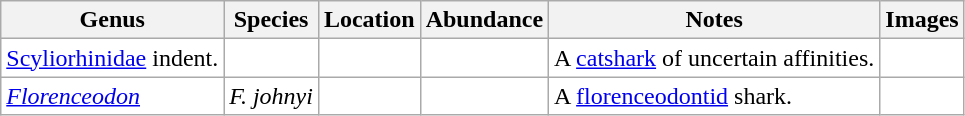<table class="wikitable" style="background:white">
<tr>
<th>Genus</th>
<th>Species</th>
<th>Location</th>
<th>Abundance</th>
<th>Notes</th>
<th>Images</th>
</tr>
<tr>
<td><a href='#'>Scyliorhinidae</a> indent.</td>
<td></td>
<td></td>
<td></td>
<td>A <a href='#'>catshark</a> of uncertain affinities.</td>
<td></td>
</tr>
<tr>
<td><em><a href='#'>Florenceodon</a></em></td>
<td><em>F. johnyi</em></td>
<td></td>
<td></td>
<td>A <a href='#'>florenceodontid</a> shark.</td>
<td></td>
</tr>
</table>
